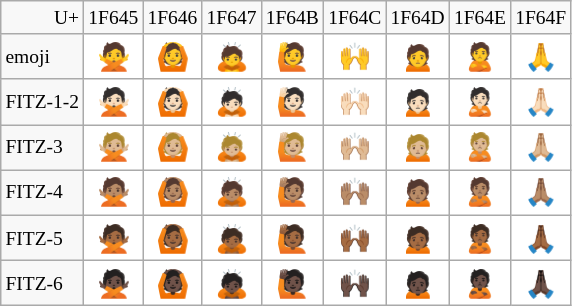<table class="wikitable nounderlines" style="border-collapse:collapse;background:#FFFFFF;font-size:large;text-align:center">
<tr style="background:#F8F8F8;font-size:small">
<td style="text-align:right">U+</td>
<td>1F645</td>
<td>1F646</td>
<td>1F647</td>
<td>1F64B</td>
<td>1F64C</td>
<td>1F64D</td>
<td>1F64E</td>
<td>1F64F</td>
</tr>
<tr>
<td style="background:#F8F8F8;font-size:small;text-align:left">emoji</td>
<td>🙅</td>
<td>🙆</td>
<td>🙇</td>
<td>🙋</td>
<td>🙌</td>
<td>🙍</td>
<td>🙎</td>
<td>🙏</td>
</tr>
<tr>
<td style="background:#F8F8F8;font-size:small;text-align:left">FITZ-1-2</td>
<td>🙅&#x1f3fb;</td>
<td>🙆&#x1f3fb;</td>
<td>🙇&#x1f3fb;</td>
<td>🙋&#x1f3fb;</td>
<td>🙌&#x1f3fb;</td>
<td>🙍&#x1f3fb;</td>
<td>🙎&#x1f3fb;</td>
<td>🙏&#x1f3fb;</td>
</tr>
<tr>
<td style="background:#F8F8F8;font-size:small;text-align:left">FITZ-3</td>
<td>🙅&#x1f3fc;</td>
<td>🙆&#x1f3fc;</td>
<td>🙇&#x1f3fc;</td>
<td>🙋&#x1f3fc;</td>
<td>🙌&#x1f3fc;</td>
<td>🙍&#x1f3fc;</td>
<td>🙎&#x1f3fc;</td>
<td>🙏&#x1f3fc;</td>
</tr>
<tr>
<td style="background:#F8F8F8;font-size:small;text-align:left">FITZ-4</td>
<td>🙅&#x1f3fd;</td>
<td>🙆&#x1f3fd;</td>
<td>🙇&#x1f3fd;</td>
<td>🙋&#x1f3fd;</td>
<td>🙌&#x1f3fd;</td>
<td>🙍&#x1f3fd;</td>
<td>🙎&#x1f3fd;</td>
<td>🙏&#x1f3fd;</td>
</tr>
<tr>
<td style="background:#F8F8F8;font-size:small;text-align:left">FITZ-5</td>
<td>🙅&#x1f3fe;</td>
<td>🙆&#x1f3fe;</td>
<td>🙇&#x1f3fe;</td>
<td>🙋&#x1f3fe;</td>
<td>🙌&#x1f3fe;</td>
<td>🙍&#x1f3fe;</td>
<td>🙎&#x1f3fe;</td>
<td>🙏&#x1f3fe;</td>
</tr>
<tr>
<td style="background:#F8F8F8;font-size:small;text-align:left">FITZ-6</td>
<td>🙅&#x1f3ff;</td>
<td>🙆&#x1f3ff;</td>
<td>🙇&#x1f3ff;</td>
<td>🙋&#x1f3ff;</td>
<td>🙌&#x1f3ff;</td>
<td>🙍&#x1f3ff;</td>
<td>🙎&#x1f3ff;</td>
<td>🙏&#x1f3ff;</td>
</tr>
</table>
